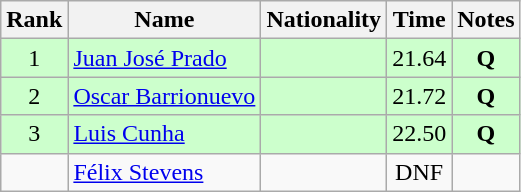<table class="wikitable sortable" style="text-align:center">
<tr>
<th>Rank</th>
<th>Name</th>
<th>Nationality</th>
<th>Time</th>
<th>Notes</th>
</tr>
<tr bgcolor=ccffcc>
<td align=center>1</td>
<td align=left><a href='#'>Juan José Prado</a></td>
<td align=left></td>
<td>21.64</td>
<td><strong>Q</strong></td>
</tr>
<tr bgcolor=ccffcc>
<td align=center>2</td>
<td align=left><a href='#'>Oscar Barrionuevo</a></td>
<td align=left></td>
<td>21.72</td>
<td><strong>Q</strong></td>
</tr>
<tr bgcolor=ccffcc>
<td align=center>3</td>
<td align=left><a href='#'>Luis Cunha</a></td>
<td align=left></td>
<td>22.50</td>
<td><strong>Q</strong></td>
</tr>
<tr>
<td align=center></td>
<td align=left><a href='#'>Félix Stevens</a></td>
<td align=left></td>
<td>DNF</td>
<td></td>
</tr>
</table>
